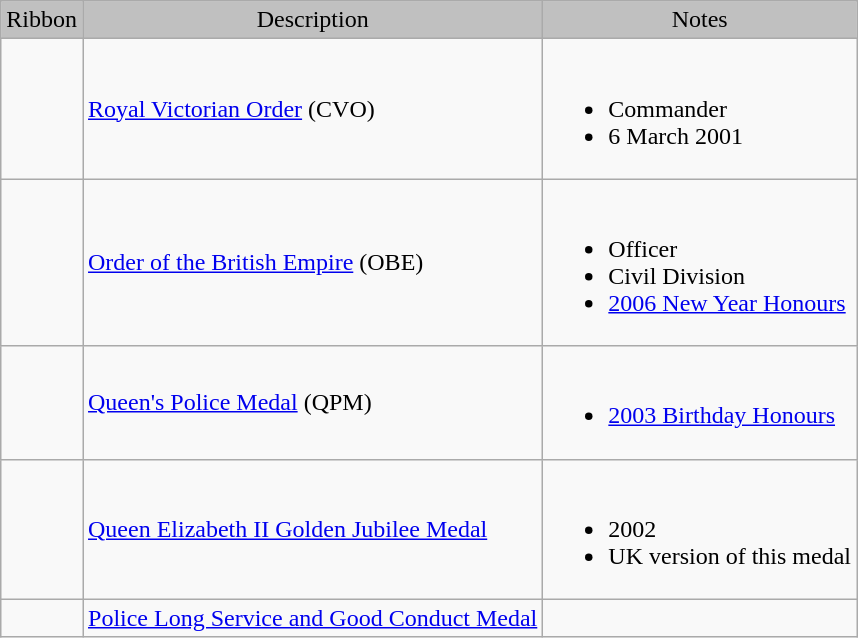<table class="wikitable">
<tr style="background:silver;" align="center">
<td>Ribbon</td>
<td>Description</td>
<td>Notes</td>
</tr>
<tr>
<td></td>
<td><a href='#'>Royal Victorian Order</a> (CVO)</td>
<td><br><ul><li>Commander</li><li>6 March 2001</li></ul></td>
</tr>
<tr>
<td></td>
<td><a href='#'>Order of the British Empire</a> (OBE)</td>
<td><br><ul><li>Officer</li><li>Civil Division</li><li><a href='#'>2006 New Year Honours</a></li></ul></td>
</tr>
<tr>
<td></td>
<td><a href='#'>Queen's Police Medal</a> (QPM)</td>
<td><br><ul><li><a href='#'>2003 Birthday Honours</a></li></ul></td>
</tr>
<tr>
<td></td>
<td><a href='#'>Queen Elizabeth II Golden Jubilee Medal</a></td>
<td><br><ul><li>2002</li><li>UK version of this medal</li></ul></td>
</tr>
<tr>
<td></td>
<td><a href='#'>Police Long Service and Good Conduct Medal</a></td>
<td></td>
</tr>
</table>
